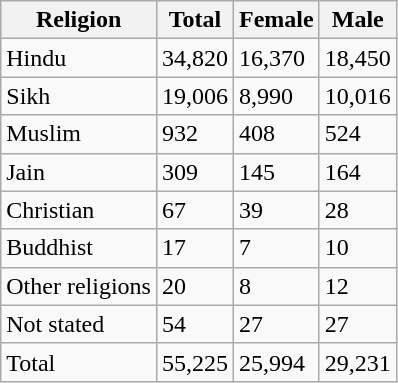<table class="wikitable sortable">
<tr>
<th>Religion</th>
<th>Total</th>
<th>Female</th>
<th>Male</th>
</tr>
<tr>
<td>Hindu</td>
<td>34,820</td>
<td>16,370</td>
<td>18,450</td>
</tr>
<tr>
<td>Sikh</td>
<td>19,006</td>
<td>8,990</td>
<td>10,016</td>
</tr>
<tr>
<td>Muslim</td>
<td>932</td>
<td>408</td>
<td>524</td>
</tr>
<tr>
<td>Jain</td>
<td>309</td>
<td>145</td>
<td>164</td>
</tr>
<tr>
<td>Christian</td>
<td>67</td>
<td>39</td>
<td>28</td>
</tr>
<tr>
<td>Buddhist</td>
<td>17</td>
<td>7</td>
<td>10</td>
</tr>
<tr>
<td>Other religions</td>
<td>20</td>
<td>8</td>
<td>12</td>
</tr>
<tr>
<td>Not stated</td>
<td>54</td>
<td>27</td>
<td>27</td>
</tr>
<tr>
<td>Total</td>
<td>55,225</td>
<td>25,994</td>
<td>29,231</td>
</tr>
</table>
